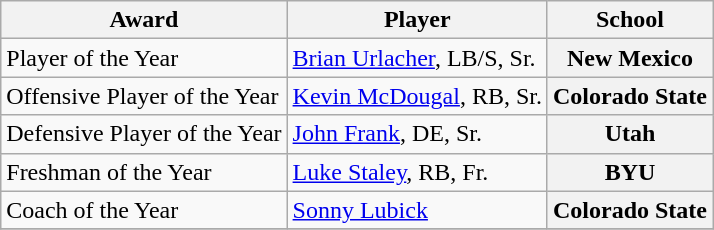<table class="wikitable" border="0">
<tr>
<th>Award</th>
<th>Player</th>
<th>School</th>
</tr>
<tr>
<td>Player of the Year</td>
<td><a href='#'>Brian Urlacher</a>, LB/S, Sr.</td>
<th style=>New Mexico</th>
</tr>
<tr>
<td>Offensive Player of the Year</td>
<td><a href='#'>Kevin McDougal</a>, RB, Sr.</td>
<th style=>Colorado State</th>
</tr>
<tr>
<td>Defensive Player of the Year</td>
<td><a href='#'>John Frank</a>, DE, Sr.</td>
<th style=>Utah</th>
</tr>
<tr>
<td>Freshman of the Year</td>
<td><a href='#'>Luke Staley</a>, RB, Fr.</td>
<th style=>BYU</th>
</tr>
<tr>
<td>Coach of the Year</td>
<td><a href='#'>Sonny Lubick</a></td>
<th style=>Colorado State</th>
</tr>
<tr>
</tr>
</table>
